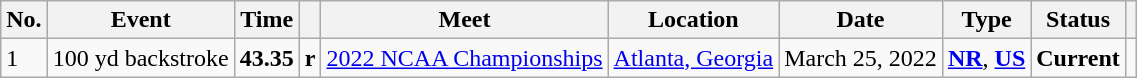<table class="wikitable">
<tr>
<th>No.</th>
<th>Event</th>
<th>Time</th>
<th></th>
<th>Meet</th>
<th>Location</th>
<th>Date</th>
<th>Type</th>
<th>Status</th>
<th></th>
</tr>
<tr>
<td>1</td>
<td>100 yd backstroke</td>
<td style="text-align:center;"><strong>43.35</strong></td>
<td><strong>r</strong></td>
<td><a href='#'>2022 NCAA Championships</a></td>
<td><a href='#'>Atlanta, Georgia</a></td>
<td>March 25, 2022</td>
<td><strong><a href='#'>NR</a></strong>, <strong><a href='#'>US</a></strong></td>
<td style="text-align:center;"><strong>Current</strong></td>
<td style="text-align:center;"></td>
</tr>
</table>
